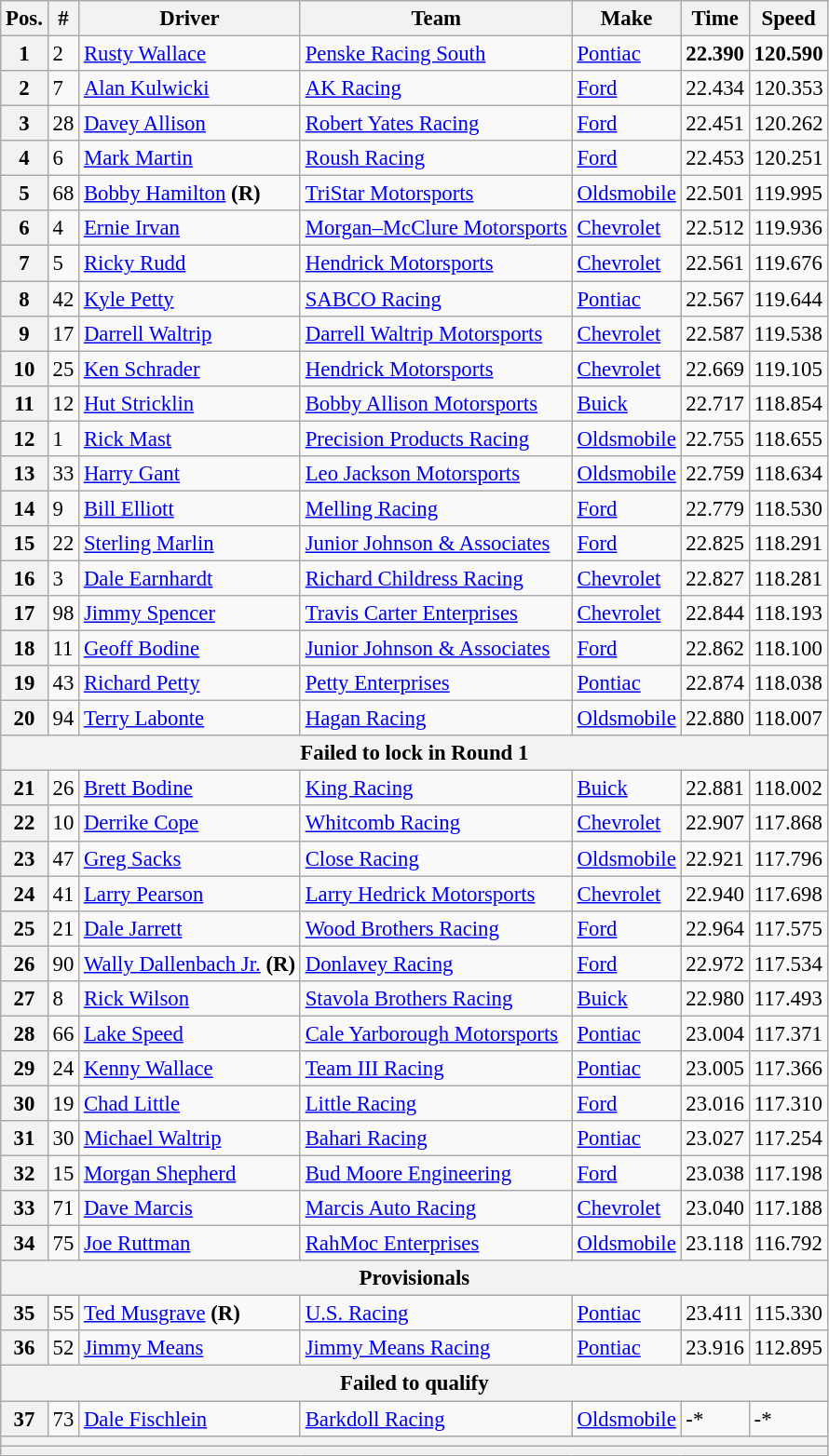<table class="wikitable" style="font-size:95%">
<tr>
<th>Pos.</th>
<th>#</th>
<th>Driver</th>
<th>Team</th>
<th>Make</th>
<th>Time</th>
<th>Speed</th>
</tr>
<tr>
<th>1</th>
<td>2</td>
<td><a href='#'>Rusty Wallace</a></td>
<td><a href='#'>Penske Racing South</a></td>
<td><a href='#'>Pontiac</a></td>
<td><strong>22.390</strong></td>
<td><strong>120.590</strong></td>
</tr>
<tr>
<th>2</th>
<td>7</td>
<td><a href='#'>Alan Kulwicki</a></td>
<td><a href='#'>AK Racing</a></td>
<td><a href='#'>Ford</a></td>
<td>22.434</td>
<td>120.353</td>
</tr>
<tr>
<th>3</th>
<td>28</td>
<td><a href='#'>Davey Allison</a></td>
<td><a href='#'>Robert Yates Racing</a></td>
<td><a href='#'>Ford</a></td>
<td>22.451</td>
<td>120.262</td>
</tr>
<tr>
<th>4</th>
<td>6</td>
<td><a href='#'>Mark Martin</a></td>
<td><a href='#'>Roush Racing</a></td>
<td><a href='#'>Ford</a></td>
<td>22.453</td>
<td>120.251</td>
</tr>
<tr>
<th>5</th>
<td>68</td>
<td><a href='#'>Bobby Hamilton</a> <strong>(R)</strong></td>
<td><a href='#'>TriStar Motorsports</a></td>
<td><a href='#'>Oldsmobile</a></td>
<td>22.501</td>
<td>119.995</td>
</tr>
<tr>
<th>6</th>
<td>4</td>
<td><a href='#'>Ernie Irvan</a></td>
<td><a href='#'>Morgan–McClure Motorsports</a></td>
<td><a href='#'>Chevrolet</a></td>
<td>22.512</td>
<td>119.936</td>
</tr>
<tr>
<th>7</th>
<td>5</td>
<td><a href='#'>Ricky Rudd</a></td>
<td><a href='#'>Hendrick Motorsports</a></td>
<td><a href='#'>Chevrolet</a></td>
<td>22.561</td>
<td>119.676</td>
</tr>
<tr>
<th>8</th>
<td>42</td>
<td><a href='#'>Kyle Petty</a></td>
<td><a href='#'>SABCO Racing</a></td>
<td><a href='#'>Pontiac</a></td>
<td>22.567</td>
<td>119.644</td>
</tr>
<tr>
<th>9</th>
<td>17</td>
<td><a href='#'>Darrell Waltrip</a></td>
<td><a href='#'>Darrell Waltrip Motorsports</a></td>
<td><a href='#'>Chevrolet</a></td>
<td>22.587</td>
<td>119.538</td>
</tr>
<tr>
<th>10</th>
<td>25</td>
<td><a href='#'>Ken Schrader</a></td>
<td><a href='#'>Hendrick Motorsports</a></td>
<td><a href='#'>Chevrolet</a></td>
<td>22.669</td>
<td>119.105</td>
</tr>
<tr>
<th>11</th>
<td>12</td>
<td><a href='#'>Hut Stricklin</a></td>
<td><a href='#'>Bobby Allison Motorsports</a></td>
<td><a href='#'>Buick</a></td>
<td>22.717</td>
<td>118.854</td>
</tr>
<tr>
<th>12</th>
<td>1</td>
<td><a href='#'>Rick Mast</a></td>
<td><a href='#'>Precision Products Racing</a></td>
<td><a href='#'>Oldsmobile</a></td>
<td>22.755</td>
<td>118.655</td>
</tr>
<tr>
<th>13</th>
<td>33</td>
<td><a href='#'>Harry Gant</a></td>
<td><a href='#'>Leo Jackson Motorsports</a></td>
<td><a href='#'>Oldsmobile</a></td>
<td>22.759</td>
<td>118.634</td>
</tr>
<tr>
<th>14</th>
<td>9</td>
<td><a href='#'>Bill Elliott</a></td>
<td><a href='#'>Melling Racing</a></td>
<td><a href='#'>Ford</a></td>
<td>22.779</td>
<td>118.530</td>
</tr>
<tr>
<th>15</th>
<td>22</td>
<td><a href='#'>Sterling Marlin</a></td>
<td><a href='#'>Junior Johnson & Associates</a></td>
<td><a href='#'>Ford</a></td>
<td>22.825</td>
<td>118.291</td>
</tr>
<tr>
<th>16</th>
<td>3</td>
<td><a href='#'>Dale Earnhardt</a></td>
<td><a href='#'>Richard Childress Racing</a></td>
<td><a href='#'>Chevrolet</a></td>
<td>22.827</td>
<td>118.281</td>
</tr>
<tr>
<th>17</th>
<td>98</td>
<td><a href='#'>Jimmy Spencer</a></td>
<td><a href='#'>Travis Carter Enterprises</a></td>
<td><a href='#'>Chevrolet</a></td>
<td>22.844</td>
<td>118.193</td>
</tr>
<tr>
<th>18</th>
<td>11</td>
<td><a href='#'>Geoff Bodine</a></td>
<td><a href='#'>Junior Johnson & Associates</a></td>
<td><a href='#'>Ford</a></td>
<td>22.862</td>
<td>118.100</td>
</tr>
<tr>
<th>19</th>
<td>43</td>
<td><a href='#'>Richard Petty</a></td>
<td><a href='#'>Petty Enterprises</a></td>
<td><a href='#'>Pontiac</a></td>
<td>22.874</td>
<td>118.038</td>
</tr>
<tr>
<th>20</th>
<td>94</td>
<td><a href='#'>Terry Labonte</a></td>
<td><a href='#'>Hagan Racing</a></td>
<td><a href='#'>Oldsmobile</a></td>
<td>22.880</td>
<td>118.007</td>
</tr>
<tr>
<th colspan="7">Failed to lock in Round 1</th>
</tr>
<tr>
<th>21</th>
<td>26</td>
<td><a href='#'>Brett Bodine</a></td>
<td><a href='#'>King Racing</a></td>
<td><a href='#'>Buick</a></td>
<td>22.881</td>
<td>118.002</td>
</tr>
<tr>
<th>22</th>
<td>10</td>
<td><a href='#'>Derrike Cope</a></td>
<td><a href='#'>Whitcomb Racing</a></td>
<td><a href='#'>Chevrolet</a></td>
<td>22.907</td>
<td>117.868</td>
</tr>
<tr>
<th>23</th>
<td>47</td>
<td><a href='#'>Greg Sacks</a></td>
<td><a href='#'>Close Racing</a></td>
<td><a href='#'>Oldsmobile</a></td>
<td>22.921</td>
<td>117.796</td>
</tr>
<tr>
<th>24</th>
<td>41</td>
<td><a href='#'>Larry Pearson</a></td>
<td><a href='#'>Larry Hedrick Motorsports</a></td>
<td><a href='#'>Chevrolet</a></td>
<td>22.940</td>
<td>117.698</td>
</tr>
<tr>
<th>25</th>
<td>21</td>
<td><a href='#'>Dale Jarrett</a></td>
<td><a href='#'>Wood Brothers Racing</a></td>
<td><a href='#'>Ford</a></td>
<td>22.964</td>
<td>117.575</td>
</tr>
<tr>
<th>26</th>
<td>90</td>
<td><a href='#'>Wally Dallenbach Jr.</a> <strong>(R)</strong></td>
<td><a href='#'>Donlavey Racing</a></td>
<td><a href='#'>Ford</a></td>
<td>22.972</td>
<td>117.534</td>
</tr>
<tr>
<th>27</th>
<td>8</td>
<td><a href='#'>Rick Wilson</a></td>
<td><a href='#'>Stavola Brothers Racing</a></td>
<td><a href='#'>Buick</a></td>
<td>22.980</td>
<td>117.493</td>
</tr>
<tr>
<th>28</th>
<td>66</td>
<td><a href='#'>Lake Speed</a></td>
<td><a href='#'>Cale Yarborough Motorsports</a></td>
<td><a href='#'>Pontiac</a></td>
<td>23.004</td>
<td>117.371</td>
</tr>
<tr>
<th>29</th>
<td>24</td>
<td><a href='#'>Kenny Wallace</a></td>
<td><a href='#'>Team III Racing</a></td>
<td><a href='#'>Pontiac</a></td>
<td>23.005</td>
<td>117.366</td>
</tr>
<tr>
<th>30</th>
<td>19</td>
<td><a href='#'>Chad Little</a></td>
<td><a href='#'>Little Racing</a></td>
<td><a href='#'>Ford</a></td>
<td>23.016</td>
<td>117.310</td>
</tr>
<tr>
<th>31</th>
<td>30</td>
<td><a href='#'>Michael Waltrip</a></td>
<td><a href='#'>Bahari Racing</a></td>
<td><a href='#'>Pontiac</a></td>
<td>23.027</td>
<td>117.254</td>
</tr>
<tr>
<th>32</th>
<td>15</td>
<td><a href='#'>Morgan Shepherd</a></td>
<td><a href='#'>Bud Moore Engineering</a></td>
<td><a href='#'>Ford</a></td>
<td>23.038</td>
<td>117.198</td>
</tr>
<tr>
<th>33</th>
<td>71</td>
<td><a href='#'>Dave Marcis</a></td>
<td><a href='#'>Marcis Auto Racing</a></td>
<td><a href='#'>Chevrolet</a></td>
<td>23.040</td>
<td>117.188</td>
</tr>
<tr>
<th>34</th>
<td>75</td>
<td><a href='#'>Joe Ruttman</a></td>
<td><a href='#'>RahMoc Enterprises</a></td>
<td><a href='#'>Oldsmobile</a></td>
<td>23.118</td>
<td>116.792</td>
</tr>
<tr>
<th colspan="7">Provisionals</th>
</tr>
<tr>
<th>35</th>
<td>55</td>
<td><a href='#'>Ted Musgrave</a> <strong>(R)</strong></td>
<td><a href='#'>U.S. Racing</a></td>
<td><a href='#'>Pontiac</a></td>
<td>23.411</td>
<td>115.330</td>
</tr>
<tr>
<th>36</th>
<td>52</td>
<td><a href='#'>Jimmy Means</a></td>
<td><a href='#'>Jimmy Means Racing</a></td>
<td><a href='#'>Pontiac</a></td>
<td>23.916</td>
<td>112.895</td>
</tr>
<tr>
<th colspan="7">Failed to qualify</th>
</tr>
<tr>
<th>37</th>
<td>73</td>
<td><a href='#'>Dale Fischlein</a></td>
<td><a href='#'>Barkdoll Racing</a></td>
<td><a href='#'>Oldsmobile</a></td>
<td>-*</td>
<td>-*</td>
</tr>
<tr>
<th colspan="7"></th>
</tr>
<tr>
<th colspan="7"></th>
</tr>
</table>
